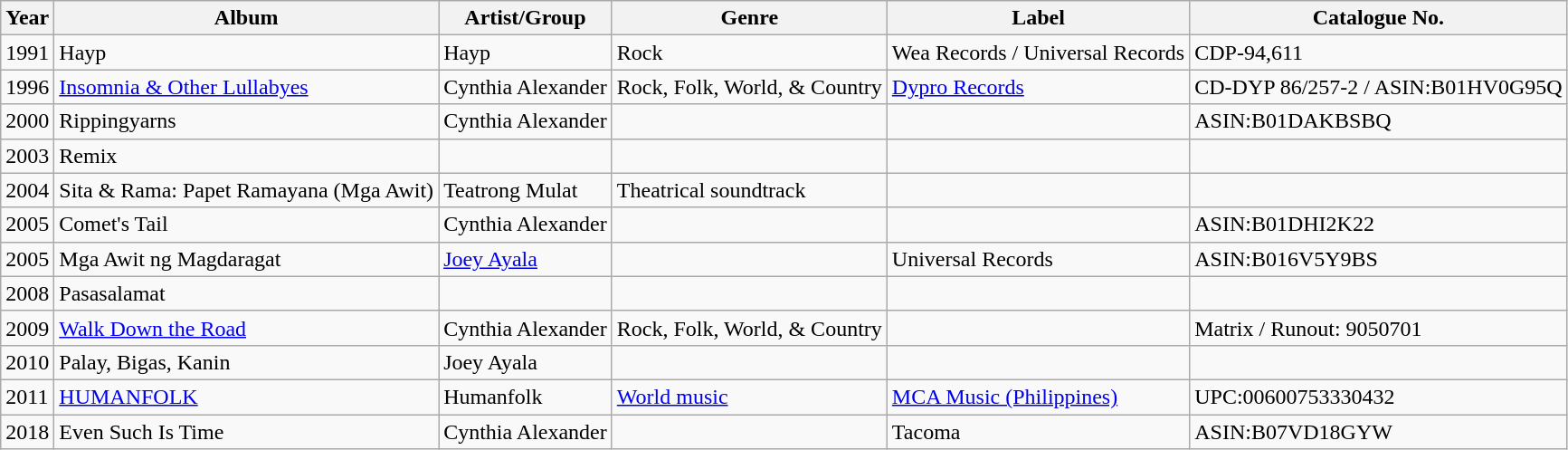<table class="wikitable sortable">
<tr>
<th>Year</th>
<th>Album</th>
<th>Artist/Group</th>
<th>Genre</th>
<th>Label</th>
<th>Catalogue No.</th>
</tr>
<tr>
<td>1991</td>
<td>Hayp</td>
<td>Hayp</td>
<td>Rock</td>
<td>Wea Records / Universal Records</td>
<td>CDP-94,611</td>
</tr>
<tr>
<td>1996</td>
<td><a href='#'>Insomnia & Other Lullabyes</a></td>
<td>Cynthia Alexander</td>
<td>Rock, Folk, World, & Country</td>
<td><a href='#'>Dypro Records</a></td>
<td>CD-DYP 86/257-2 / ASIN:B01HV0G95Q</td>
</tr>
<tr>
<td>2000</td>
<td>Rippingyarns</td>
<td>Cynthia Alexander</td>
<td></td>
<td></td>
<td>ASIN:B01DAKBSBQ</td>
</tr>
<tr>
<td>2003</td>
<td>Remix</td>
<td></td>
<td></td>
<td></td>
<td></td>
</tr>
<tr>
<td>2004</td>
<td>Sita & Rama: Papet Ramayana (Mga Awit)</td>
<td>Teatrong Mulat</td>
<td>Theatrical soundtrack</td>
<td></td>
<td></td>
</tr>
<tr>
<td>2005</td>
<td>Comet's Tail</td>
<td>Cynthia Alexander</td>
<td></td>
<td></td>
<td>ASIN:B01DHI2K22</td>
</tr>
<tr>
<td>2005</td>
<td>Mga Awit ng Magdaragat</td>
<td><a href='#'>Joey Ayala</a></td>
<td></td>
<td>Universal Records</td>
<td>ASIN:B016V5Y9BS</td>
</tr>
<tr>
<td>2008</td>
<td>Pasasalamat</td>
<td></td>
<td></td>
<td></td>
<td></td>
</tr>
<tr>
<td>2009</td>
<td><a href='#'>Walk Down the Road</a></td>
<td>Cynthia Alexander</td>
<td>Rock, Folk, World, & Country</td>
<td></td>
<td>Matrix / Runout: 9050701</td>
</tr>
<tr>
<td>2010</td>
<td>Palay, Bigas, Kanin</td>
<td>Joey Ayala</td>
<td></td>
<td></td>
<td></td>
</tr>
<tr>
<td>2011</td>
<td><a href='#'>HUMANFOLK</a></td>
<td>Humanfolk</td>
<td><a href='#'>World music</a></td>
<td><a href='#'>MCA Music (Philippines)</a></td>
<td>UPC:00600753330432</td>
</tr>
<tr>
<td>2018</td>
<td>Even Such Is Time</td>
<td>Cynthia Alexander</td>
<td></td>
<td>Tacoma</td>
<td>ASIN:B07VD18GYW</td>
</tr>
</table>
